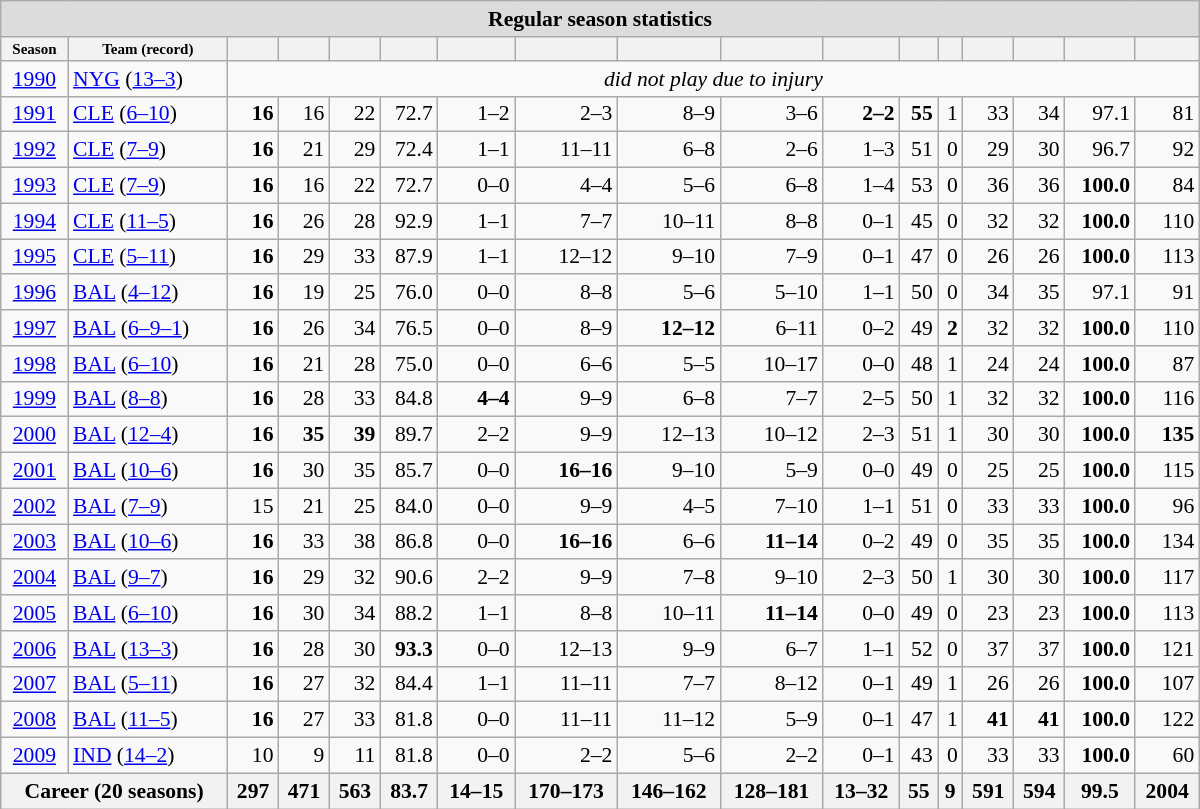<table class="wikitable collapsible collapsed" style="margin: auto; text-align:right; font-size:90%; width:800px;">
<tr>
<th style="background-color:#dcdcdc;" colspan="17">Regular season statistics</th>
</tr>
<tr style="font-size:x-small;">
<th>Season</th>
<th>Team (record)</th>
<th></th>
<th></th>
<th></th>
<th></th>
<th></th>
<th></th>
<th></th>
<th></th>
<th></th>
<th></th>
<th></th>
<th></th>
<th></th>
<th></th>
<th></th>
</tr>
<tr>
<td style="text-align:center;"><a href='#'>1990</a></td>
<td style="text-align:left;" nowrap="nowrap"><a href='#'>NYG</a> (<a href='#'>13–3</a>)</td>
<td colspan="15" style="text-align:center;"><em>did not play due to injury</em></td>
</tr>
<tr>
<td style="text-align:center;"><a href='#'>1991</a></td>
<td style="text-align:left;" nowrap="nowrap"><a href='#'>CLE</a> (<a href='#'>6–10</a>)</td>
<td><strong>16</strong></td>
<td>16</td>
<td>22</td>
<td>72.7</td>
<td>1–2</td>
<td>2–3</td>
<td>8–9</td>
<td>3–6</td>
<td><strong>2–2</strong></td>
<td><strong>55</strong></td>
<td>1</td>
<td>33</td>
<td>34</td>
<td>97.1</td>
<td>81</td>
</tr>
<tr>
<td style="text-align:center;"><a href='#'>1992</a></td>
<td style="text-align:left;" nowrap="nowrap"><a href='#'>CLE</a> (<a href='#'>7–9</a>)</td>
<td><strong>16</strong></td>
<td>21</td>
<td>29</td>
<td>72.4</td>
<td>1–1</td>
<td>11–11</td>
<td>6–8</td>
<td>2–6</td>
<td>1–3</td>
<td>51</td>
<td>0</td>
<td>29</td>
<td>30</td>
<td>96.7</td>
<td>92</td>
</tr>
<tr>
<td style="text-align:center;"><a href='#'>1993</a></td>
<td style="text-align:left;" nowrap="nowrap"><a href='#'>CLE</a> (<a href='#'>7–9</a>)</td>
<td><strong>16</strong></td>
<td>16</td>
<td>22</td>
<td>72.7</td>
<td>0–0</td>
<td>4–4</td>
<td>5–6</td>
<td>6–8</td>
<td>1–4</td>
<td>53</td>
<td>0</td>
<td>36</td>
<td>36</td>
<td><strong>100.0</strong></td>
<td>84</td>
</tr>
<tr>
<td style="text-align:center;"><a href='#'>1994</a></td>
<td style="text-align:left;" nowrap="nowrap"><a href='#'>CLE</a> (<a href='#'>11–5</a>)</td>
<td><strong>16</strong></td>
<td>26</td>
<td>28</td>
<td>92.9</td>
<td>1–1</td>
<td>7–7</td>
<td>10–11</td>
<td>8–8</td>
<td>0–1</td>
<td>45</td>
<td>0</td>
<td>32</td>
<td>32</td>
<td><strong>100.0</strong></td>
<td>110</td>
</tr>
<tr>
<td style="text-align:center;"><a href='#'>1995</a></td>
<td style="text-align:left;" nowrap="nowrap"><a href='#'>CLE</a> (<a href='#'>5–11</a>)</td>
<td><strong>16</strong></td>
<td>29</td>
<td>33</td>
<td>87.9</td>
<td>1–1</td>
<td>12–12</td>
<td>9–10</td>
<td>7–9</td>
<td>0–1</td>
<td>47</td>
<td>0</td>
<td>26</td>
<td>26</td>
<td><strong>100.0</strong></td>
<td>113</td>
</tr>
<tr>
<td style="text-align:center;"><a href='#'>1996</a></td>
<td style="text-align:left;" nowrap="nowrap"><a href='#'>BAL</a> (<a href='#'>4–12</a>)</td>
<td><strong>16</strong></td>
<td>19</td>
<td>25</td>
<td>76.0</td>
<td>0–0</td>
<td>8–8</td>
<td>5–6</td>
<td>5–10</td>
<td>1–1</td>
<td>50</td>
<td>0</td>
<td>34</td>
<td>35</td>
<td>97.1</td>
<td>91</td>
</tr>
<tr>
<td style="text-align:center;"><a href='#'>1997</a></td>
<td style="text-align:left;" nowrap="nowrap"><a href='#'>BAL</a> (<a href='#'>6–9–1</a>)</td>
<td><strong>16</strong></td>
<td>26</td>
<td>34</td>
<td>76.5</td>
<td>0–0</td>
<td>8–9</td>
<td><strong>12–12</strong></td>
<td>6–11</td>
<td>0–2</td>
<td>49</td>
<td><strong>2</strong></td>
<td>32</td>
<td>32</td>
<td><strong>100.0</strong></td>
<td>110</td>
</tr>
<tr>
<td style="text-align:center;"><a href='#'>1998</a></td>
<td style="text-align:left;" nowrap="nowrap"><a href='#'>BAL</a> (<a href='#'>6–10</a>)</td>
<td><strong>16</strong></td>
<td>21</td>
<td>28</td>
<td>75.0</td>
<td>0–0</td>
<td>6–6</td>
<td>5–5</td>
<td>10–17</td>
<td>0–0</td>
<td>48</td>
<td>1</td>
<td>24</td>
<td>24</td>
<td><strong>100.0</strong></td>
<td>87</td>
</tr>
<tr>
<td style="text-align:center;"><a href='#'>1999</a></td>
<td style="text-align:left;" nowrap="nowrap"><a href='#'>BAL</a> (<a href='#'>8–8</a>)</td>
<td><strong>16</strong></td>
<td>28</td>
<td>33</td>
<td>84.8</td>
<td><strong>4–4</strong></td>
<td>9–9</td>
<td>6–8</td>
<td>7–7</td>
<td>2–5</td>
<td>50</td>
<td>1</td>
<td>32</td>
<td>32</td>
<td><strong>100.0</strong></td>
<td>116</td>
</tr>
<tr>
<td style="text-align:center;"><a href='#'>2000</a></td>
<td style="text-align:left;" nowrap="nowrap"><a href='#'>BAL</a> (<a href='#'>12–4</a>)</td>
<td><strong>16</strong></td>
<td><strong>35</strong></td>
<td><strong>39</strong></td>
<td>89.7</td>
<td>2–2</td>
<td>9–9</td>
<td>12–13</td>
<td>10–12</td>
<td>2–3</td>
<td>51</td>
<td>1</td>
<td>30</td>
<td>30</td>
<td><strong>100.0</strong></td>
<td><strong>135</strong></td>
</tr>
<tr>
<td style="text-align:center;"><a href='#'>2001</a></td>
<td style="text-align:left;" nowrap="nowrap"><a href='#'>BAL</a> (<a href='#'>10–6</a>)</td>
<td><strong>16</strong></td>
<td>30</td>
<td>35</td>
<td>85.7</td>
<td>0–0</td>
<td><strong>16–16</strong></td>
<td>9–10</td>
<td>5–9</td>
<td>0–0</td>
<td>49</td>
<td>0</td>
<td>25</td>
<td>25</td>
<td><strong>100.0</strong></td>
<td>115</td>
</tr>
<tr>
<td style="text-align:center;"><a href='#'>2002</a></td>
<td style="text-align:left;" nowrap="nowrap"><a href='#'>BAL</a> (<a href='#'>7–9</a>)</td>
<td>15</td>
<td>21</td>
<td>25</td>
<td>84.0</td>
<td>0–0</td>
<td>9–9</td>
<td>4–5</td>
<td>7–10</td>
<td>1–1</td>
<td>51</td>
<td>0</td>
<td>33</td>
<td>33</td>
<td><strong>100.0</strong></td>
<td>96</td>
</tr>
<tr>
<td style="text-align:center;"><a href='#'>2003</a></td>
<td style="text-align:left;" nowrap="nowrap"><a href='#'>BAL</a> (<a href='#'>10–6</a>)</td>
<td><strong>16</strong></td>
<td>33</td>
<td>38</td>
<td>86.8</td>
<td>0–0</td>
<td><strong>16–16</strong></td>
<td>6–6</td>
<td><strong>11–14</strong></td>
<td>0–2</td>
<td>49</td>
<td>0</td>
<td>35</td>
<td>35</td>
<td><strong>100.0</strong></td>
<td>134</td>
</tr>
<tr>
<td style="text-align:center;"><a href='#'>2004</a></td>
<td style="text-align:left;" nowrap="nowrap"><a href='#'>BAL</a> (<a href='#'>9–7</a>)</td>
<td><strong>16</strong></td>
<td>29</td>
<td>32</td>
<td>90.6</td>
<td>2–2</td>
<td>9–9</td>
<td>7–8</td>
<td>9–10</td>
<td>2–3</td>
<td>50</td>
<td>1</td>
<td>30</td>
<td>30</td>
<td><strong>100.0</strong></td>
<td>117</td>
</tr>
<tr>
<td style="text-align:center;"><a href='#'>2005</a></td>
<td style="text-align:left;" nowrap="nowrap"><a href='#'>BAL</a> (<a href='#'>6–10</a>)</td>
<td><strong>16</strong></td>
<td>30</td>
<td>34</td>
<td>88.2</td>
<td>1–1</td>
<td>8–8</td>
<td>10–11</td>
<td><strong>11–14</strong></td>
<td>0–0</td>
<td>49</td>
<td>0</td>
<td>23</td>
<td>23</td>
<td><strong>100.0</strong></td>
<td>113</td>
</tr>
<tr>
<td style="text-align:center;"><a href='#'>2006</a></td>
<td style="text-align:left;" nowrap="nowrap"><a href='#'>BAL</a> (<a href='#'>13–3</a>)</td>
<td><strong>16</strong></td>
<td>28</td>
<td>30</td>
<td><strong>93.3</strong></td>
<td>0–0</td>
<td>12–13</td>
<td>9–9</td>
<td>6–7</td>
<td>1–1</td>
<td>52</td>
<td>0</td>
<td>37</td>
<td>37</td>
<td><strong>100.0</strong></td>
<td>121</td>
</tr>
<tr>
<td style="text-align:center;"><a href='#'>2007</a></td>
<td style="text-align:left;" nowrap="nowrap"><a href='#'>BAL</a> (<a href='#'>5–11</a>)</td>
<td><strong>16</strong></td>
<td>27</td>
<td>32</td>
<td>84.4</td>
<td>1–1</td>
<td>11–11</td>
<td>7–7</td>
<td>8–12</td>
<td>0–1</td>
<td>49</td>
<td>1</td>
<td>26</td>
<td>26</td>
<td><strong>100.0</strong></td>
<td>107</td>
</tr>
<tr>
<td style="text-align:center;"><a href='#'>2008</a></td>
<td style="text-align:left;" nowrap="nowrap"><a href='#'>BAL</a> (<a href='#'>11–5</a>)</td>
<td><strong>16</strong></td>
<td>27</td>
<td>33</td>
<td>81.8</td>
<td>0–0</td>
<td>11–11</td>
<td>11–12</td>
<td>5–9</td>
<td>0–1</td>
<td>47</td>
<td>1</td>
<td><strong>41</strong></td>
<td><strong>41</strong></td>
<td><strong>100.0</strong></td>
<td>122</td>
</tr>
<tr>
<td style="text-align:center;"><a href='#'>2009</a></td>
<td style="text-align:left;" nowrap="nowrap"><a href='#'>IND</a> (<a href='#'>14–2</a>)</td>
<td>10</td>
<td>9</td>
<td>11</td>
<td>81.8</td>
<td>0–0</td>
<td>2–2</td>
<td>5–6</td>
<td>2–2</td>
<td>0–1</td>
<td>43</td>
<td>0</td>
<td>33</td>
<td>33</td>
<td><strong>100.0</strong></td>
<td>60</td>
</tr>
<tr>
<th colspan="2">Career (20 seasons)</th>
<th>297</th>
<th>471</th>
<th>563</th>
<th>83.7</th>
<th>14–15</th>
<th>170–173</th>
<th>146–162</th>
<th>128–181</th>
<th>13–32</th>
<th>55</th>
<th>9</th>
<th>591</th>
<th>594</th>
<th>99.5</th>
<th>2004</th>
</tr>
</table>
